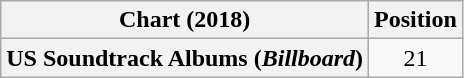<table class="wikitable plainrowheaders" style="text-align:center">
<tr>
<th scope="col">Chart (2018)</th>
<th scope="col">Position</th>
</tr>
<tr>
<th scope="row">US Soundtrack Albums (<em>Billboard</em>)</th>
<td>21</td>
</tr>
</table>
